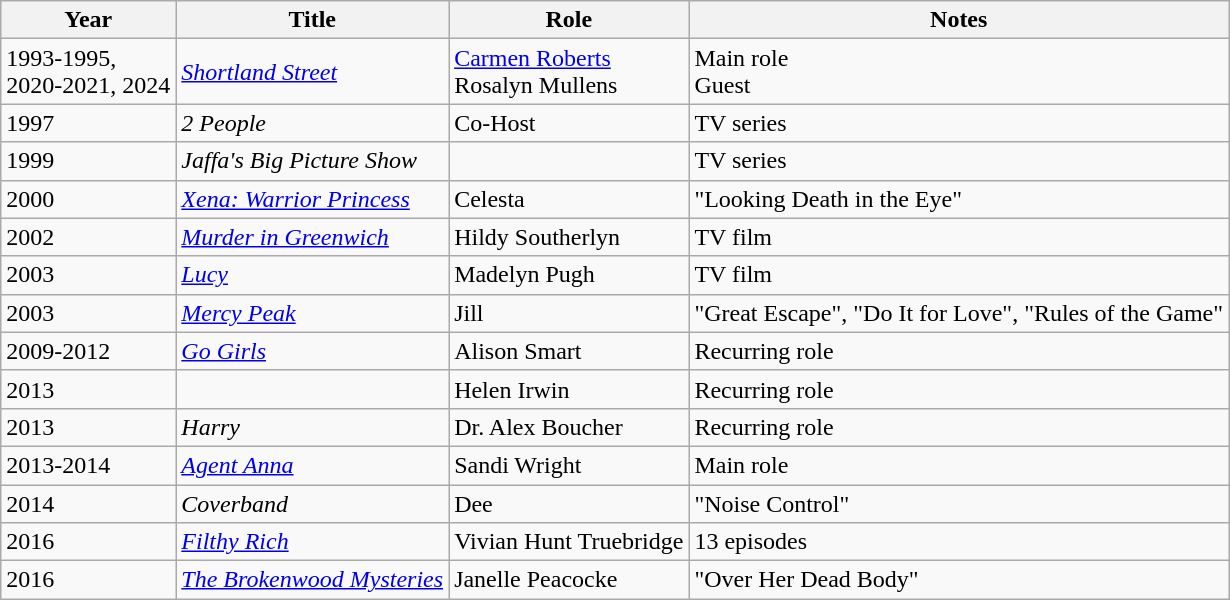<table class="wikitable sortable">
<tr>
<th>Year</th>
<th>Title</th>
<th>Role</th>
<th class="unsortable">Notes</th>
</tr>
<tr>
<td>1993-1995,<br>2020-2021, 2024</td>
<td><em><a href='#'>Shortland Street</a></em></td>
<td><a href='#'>Carmen Roberts</a><br>Rosalyn Mullens</td>
<td>Main role<br>Guest</td>
</tr>
<tr>
<td>1997</td>
<td><em>2 People</em></td>
<td>Co-Host</td>
<td>TV series</td>
</tr>
<tr>
<td>1999</td>
<td><em>Jaffa's Big Picture Show</em></td>
<td></td>
<td>TV series</td>
</tr>
<tr>
<td>2000</td>
<td><em><a href='#'>Xena: Warrior Princess</a></em></td>
<td>Celesta</td>
<td>"Looking Death in the Eye"</td>
</tr>
<tr>
<td>2002</td>
<td><em><a href='#'>Murder in Greenwich</a></em></td>
<td>Hildy Southerlyn</td>
<td>TV film</td>
</tr>
<tr>
<td>2003</td>
<td><em><a href='#'>Lucy</a></em></td>
<td>Madelyn Pugh</td>
<td>TV film</td>
</tr>
<tr>
<td>2003</td>
<td><em><a href='#'>Mercy Peak</a></em></td>
<td>Jill</td>
<td>"Great Escape", "Do It for Love", "Rules of the Game"</td>
</tr>
<tr>
<td>2009-2012</td>
<td><em><a href='#'>Go Girls</a></em></td>
<td>Alison Smart</td>
<td>Recurring role</td>
</tr>
<tr>
<td>2013</td>
<td><em></em></td>
<td>Helen Irwin</td>
<td>Recurring role</td>
</tr>
<tr>
<td>2013</td>
<td><em>Harry</em></td>
<td>Dr. Alex Boucher</td>
<td>Recurring role</td>
</tr>
<tr>
<td>2013-2014</td>
<td><em><a href='#'>Agent Anna</a></em></td>
<td>Sandi Wright</td>
<td>Main role</td>
</tr>
<tr>
<td>2014</td>
<td><em>Coverband</em></td>
<td>Dee</td>
<td>"Noise Control"</td>
</tr>
<tr>
<td>2016</td>
<td><em><a href='#'>Filthy Rich</a></em></td>
<td>Vivian Hunt Truebridge</td>
<td>13 episodes</td>
</tr>
<tr>
<td>2016</td>
<td><em><a href='#'>The Brokenwood Mysteries</a></em></td>
<td>Janelle Peacocke</td>
<td>"Over Her Dead Body"</td>
</tr>
</table>
